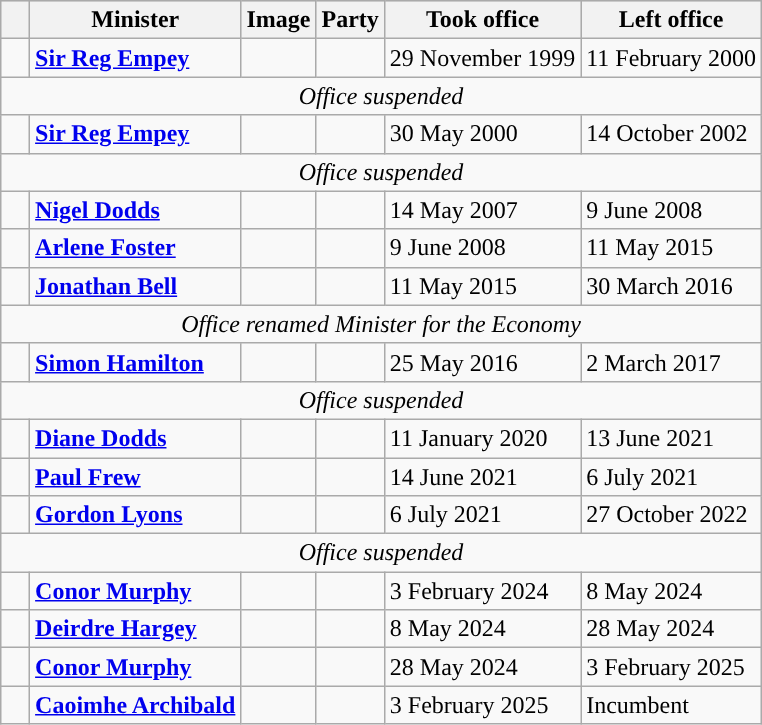<table class="wikitable" style="margin: 1em auto 1em auto">
<tr bgcolor=cccccc>
<th></th>
<th>Minister</th>
<th>Image</th>
<th>Party</th>
<th>Took office</th>
<th>Left office</th>
</tr>
<tr>
<td style="background:">   </td>
<td><strong><a href='#'>Sir Reg Empey</a></strong></td>
<td></td>
<td></td>
<td>29 November 1999</td>
<td>11 February 2000</td>
</tr>
<tr>
<td colspan="6" align="center"><em>Office suspended</em></td>
</tr>
<tr>
<td style="background:">   </td>
<td><strong><a href='#'>Sir Reg Empey</a></strong></td>
<td></td>
<td></td>
<td>30 May 2000</td>
<td>14 October 2002</td>
</tr>
<tr>
<td colspan="6" align="center"><em>Office suspended</em></td>
</tr>
<tr>
<td style="background:">   </td>
<td><strong><a href='#'>Nigel Dodds</a></strong></td>
<td></td>
<td></td>
<td>14 May 2007</td>
<td>9 June 2008</td>
</tr>
<tr>
<td style="background:">   </td>
<td><strong><a href='#'>Arlene Foster</a></strong></td>
<td></td>
<td></td>
<td>9 June 2008</td>
<td>11 May 2015</td>
</tr>
<tr>
<td style="background:">   </td>
<td><strong><a href='#'>Jonathan Bell</a></strong></td>
<td></td>
<td></td>
<td>11 May 2015</td>
<td>30 March 2016</td>
</tr>
<tr>
<td colspan="6" align="center"><em>Office renamed Minister for the Economy</em></td>
</tr>
<tr>
<td style="background:">   </td>
<td><strong><a href='#'>Simon Hamilton</a></strong></td>
<td></td>
<td></td>
<td>25 May 2016</td>
<td>2 March 2017</td>
</tr>
<tr>
<td colspan="6" align="center"><em>Office suspended</em></td>
</tr>
<tr>
<td style="background:">   </td>
<td><strong><a href='#'>Diane Dodds</a></strong></td>
<td></td>
<td></td>
<td>11 January 2020</td>
<td>13 June 2021</td>
</tr>
<tr>
<td style="background:">   </td>
<td><strong><a href='#'>Paul Frew</a></strong></td>
<td></td>
<td></td>
<td>14 June 2021</td>
<td>6 July 2021</td>
</tr>
<tr>
<td style="background:">   </td>
<td><strong><a href='#'>Gordon Lyons</a></strong></td>
<td></td>
<td></td>
<td>6 July 2021</td>
<td>27 October 2022</td>
</tr>
<tr>
<td colspan="6" align="center"><em>Office suspended</em></td>
</tr>
<tr>
<td style="background:">   </td>
<td><strong><a href='#'>Conor Murphy</a></strong></td>
<td></td>
<td></td>
<td>3 February 2024</td>
<td>8 May 2024</td>
</tr>
<tr>
<td style="background:">   </td>
<td><strong><a href='#'>Deirdre Hargey</a></strong></td>
<td></td>
<td></td>
<td>8 May 2024</td>
<td>28 May 2024</td>
</tr>
<tr>
<td style="background:">   </td>
<td><strong><a href='#'>Conor Murphy</a></strong></td>
<td></td>
<td></td>
<td>28 May 2024</td>
<td>3 February 2025</td>
</tr>
<tr>
<td style="background:"></td>
<td><strong><a href='#'>Caoimhe Archibald</a></strong></td>
<td></td>
<td></td>
<td>3 February 2025</td>
<td>Incumbent</td>
</tr>
</table>
